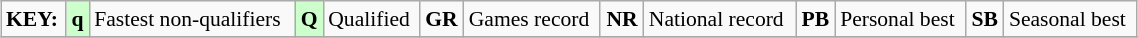<table class="wikitable" style="margin:0.5em auto; font-size:90%;position:relative;" width=60%>
<tr>
<td><strong>KEY:</strong></td>
<td bgcolor=ccffcc align=center><strong>q</strong></td>
<td>Fastest non-qualifiers</td>
<td bgcolor=ccffcc align=center><strong>Q</strong></td>
<td>Qualified</td>
<td align=center><strong>GR</strong></td>
<td>Games record</td>
<td align=center><strong>NR</strong></td>
<td>National record</td>
<td align=center><strong>PB</strong></td>
<td>Personal best</td>
<td align=center><strong>SB</strong></td>
<td>Seasonal best</td>
</tr>
<tr>
</tr>
</table>
